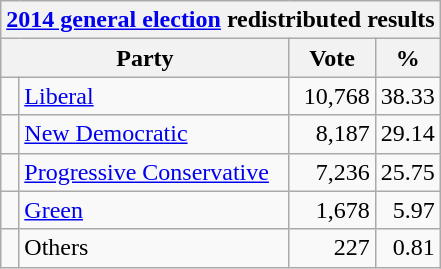<table class="wikitable">
<tr>
<th colspan="4"><a href='#'>2014 general election</a> redistributed results</th>
</tr>
<tr>
<th bgcolor="#DDDDFF" width="130px" colspan="2">Party</th>
<th bgcolor="#DDDDFF" width="50px">Vote</th>
<th bgcolor="#DDDDFF" width="30px">%</th>
</tr>
<tr>
<td> </td>
<td><a href='#'>Liberal</a></td>
<td align=right>10,768</td>
<td align=right>38.33</td>
</tr>
<tr>
<td> </td>
<td><a href='#'>New Democratic</a></td>
<td align=right>8,187</td>
<td align=right>29.14</td>
</tr>
<tr>
<td> </td>
<td><a href='#'>Progressive Conservative</a></td>
<td align=right>7,236</td>
<td align=right>25.75</td>
</tr>
<tr>
<td> </td>
<td><a href='#'>Green</a></td>
<td align=right>1,678</td>
<td align=right>5.97</td>
</tr>
<tr>
<td> </td>
<td>Others</td>
<td align=right>227</td>
<td align=right>0.81</td>
</tr>
</table>
